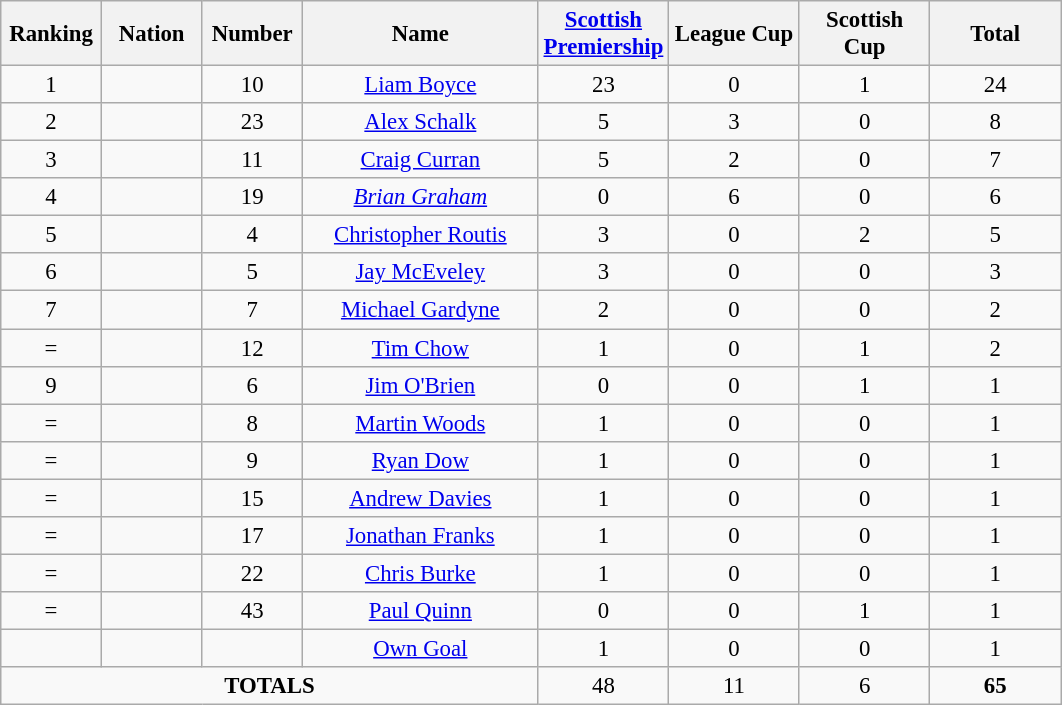<table class="wikitable" style="font-size: 95%; text-align: center;">
<tr>
<th width=60>Ranking</th>
<th width=60>Nation</th>
<th width=60>Number</th>
<th width=150>Name</th>
<th width=80><a href='#'>Scottish Premiership</a></th>
<th width=80>League Cup</th>
<th width=80>Scottish Cup</th>
<th width=80>Total</th>
</tr>
<tr>
<td>1</td>
<td></td>
<td>10</td>
<td><a href='#'>Liam Boyce</a></td>
<td>23</td>
<td>0</td>
<td>1</td>
<td>24</td>
</tr>
<tr>
<td>2</td>
<td></td>
<td>23</td>
<td><a href='#'>Alex Schalk</a></td>
<td>5</td>
<td>3</td>
<td>0</td>
<td>8</td>
</tr>
<tr>
<td>3</td>
<td></td>
<td>11</td>
<td><a href='#'>Craig Curran</a></td>
<td>5</td>
<td>2</td>
<td>0</td>
<td>7</td>
</tr>
<tr>
<td>4</td>
<td></td>
<td>19</td>
<td><em><a href='#'>Brian Graham</a></em></td>
<td>0</td>
<td>6</td>
<td>0</td>
<td>6</td>
</tr>
<tr>
<td>5</td>
<td></td>
<td>4</td>
<td><a href='#'>Christopher Routis</a></td>
<td>3</td>
<td>0</td>
<td>2</td>
<td>5</td>
</tr>
<tr>
<td>6</td>
<td></td>
<td>5</td>
<td><a href='#'>Jay McEveley</a></td>
<td>3</td>
<td>0</td>
<td>0</td>
<td>3</td>
</tr>
<tr>
<td>7</td>
<td></td>
<td>7</td>
<td><a href='#'>Michael Gardyne</a></td>
<td>2</td>
<td>0</td>
<td>0</td>
<td>2</td>
</tr>
<tr>
<td>=</td>
<td></td>
<td>12</td>
<td><a href='#'>Tim Chow</a></td>
<td>1</td>
<td>0</td>
<td>1</td>
<td>2</td>
</tr>
<tr>
<td>9</td>
<td></td>
<td>6</td>
<td><a href='#'>Jim O'Brien</a></td>
<td>0</td>
<td>0</td>
<td>1</td>
<td>1</td>
</tr>
<tr>
<td>=</td>
<td></td>
<td>8</td>
<td><a href='#'>Martin Woods</a></td>
<td>1</td>
<td>0</td>
<td>0</td>
<td>1</td>
</tr>
<tr>
<td>=</td>
<td></td>
<td>9</td>
<td><a href='#'>Ryan Dow</a></td>
<td>1</td>
<td>0</td>
<td>0</td>
<td>1</td>
</tr>
<tr>
<td>=</td>
<td></td>
<td>15</td>
<td><a href='#'>Andrew Davies</a></td>
<td>1</td>
<td>0</td>
<td>0</td>
<td>1</td>
</tr>
<tr>
<td>=</td>
<td></td>
<td>17</td>
<td><a href='#'>Jonathan Franks</a></td>
<td>1</td>
<td>0</td>
<td>0</td>
<td>1</td>
</tr>
<tr>
<td>=</td>
<td></td>
<td>22</td>
<td><a href='#'>Chris Burke</a></td>
<td>1</td>
<td>0</td>
<td>0</td>
<td>1</td>
</tr>
<tr>
<td>=</td>
<td></td>
<td>43</td>
<td><a href='#'>Paul Quinn</a></td>
<td>0</td>
<td>0</td>
<td>1</td>
<td>1</td>
</tr>
<tr>
<td></td>
<td></td>
<td></td>
<td><a href='#'>Own Goal</a></td>
<td>1</td>
<td>0</td>
<td>0</td>
<td>1</td>
</tr>
<tr>
<td colspan=4><strong>TOTALS</strong></td>
<td>48</td>
<td>11</td>
<td>6</td>
<td><strong>65</strong></td>
</tr>
</table>
